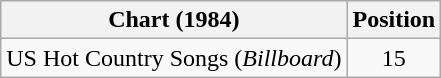<table class="wikitable">
<tr>
<th>Chart (1984)</th>
<th>Position</th>
</tr>
<tr>
<td>US Hot Country Songs (<em>Billboard</em>)</td>
<td align="center">15</td>
</tr>
</table>
